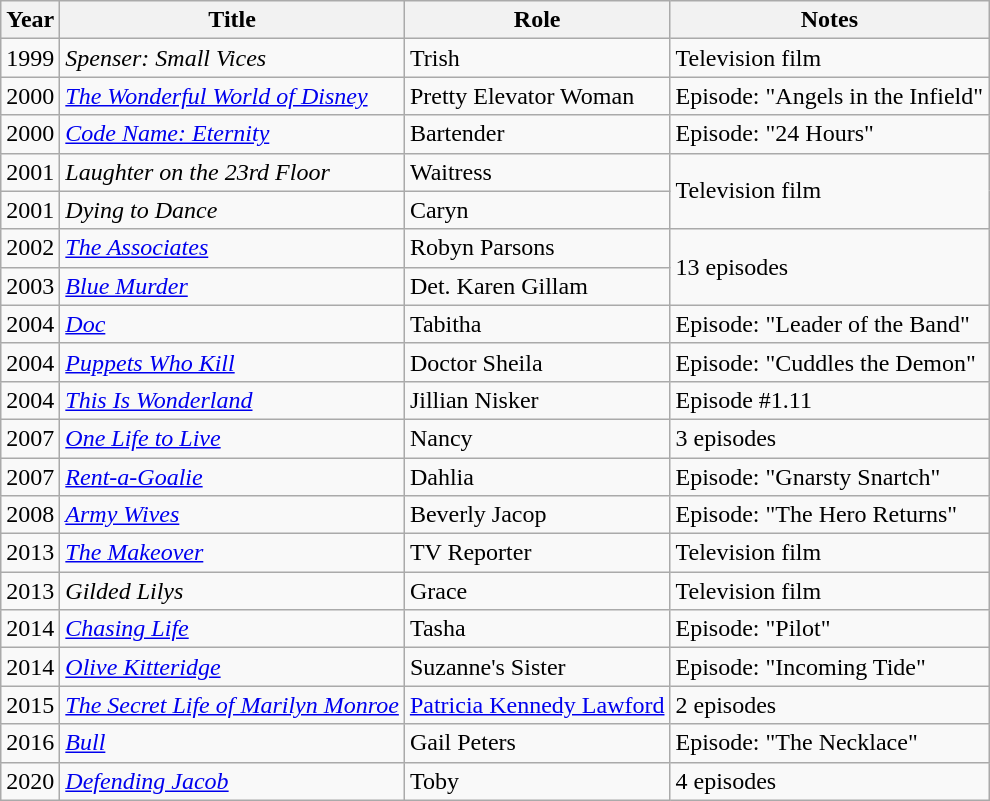<table class="wikitable sortable">
<tr>
<th>Year</th>
<th>Title</th>
<th>Role</th>
<th class="unsortable">Notes</th>
</tr>
<tr>
<td>1999</td>
<td><em>Spenser: Small Vices</em></td>
<td>Trish</td>
<td>Television film</td>
</tr>
<tr>
<td>2000</td>
<td data-sort-value="Wonderful World of Disney, The"><em><a href='#'>The Wonderful World of Disney</a></em></td>
<td>Pretty Elevator Woman</td>
<td>Episode: "Angels in the Infield"</td>
</tr>
<tr>
<td>2000</td>
<td><em><a href='#'>Code Name: Eternity</a></em></td>
<td>Bartender</td>
<td>Episode: "24 Hours"</td>
</tr>
<tr>
<td>2001</td>
<td><em>Laughter on the 23rd Floor</em></td>
<td>Waitress</td>
<td rowspan="2">Television film</td>
</tr>
<tr>
<td>2001</td>
<td><em>Dying to Dance</em></td>
<td>Caryn</td>
</tr>
<tr>
<td>2002</td>
<td data-sort-value="Associates, The"><a href='#'><em>The Associates</em></a></td>
<td>Robyn Parsons</td>
<td rowspan="2">13 episodes</td>
</tr>
<tr>
<td>2003</td>
<td><a href='#'><em>Blue Murder</em></a></td>
<td>Det. Karen Gillam</td>
</tr>
<tr>
<td>2004</td>
<td><a href='#'><em>Doc</em></a></td>
<td>Tabitha</td>
<td>Episode: "Leader of the Band"</td>
</tr>
<tr>
<td>2004</td>
<td><em><a href='#'>Puppets Who Kill</a></em></td>
<td>Doctor Sheila</td>
<td>Episode: "Cuddles the Demon"</td>
</tr>
<tr>
<td>2004</td>
<td><em><a href='#'>This Is Wonderland</a></em></td>
<td>Jillian Nisker</td>
<td>Episode #1.11</td>
</tr>
<tr>
<td>2007</td>
<td><em><a href='#'>One Life to Live</a></em></td>
<td>Nancy</td>
<td>3 episodes</td>
</tr>
<tr>
<td>2007</td>
<td><em><a href='#'>Rent-a-Goalie</a></em></td>
<td>Dahlia</td>
<td>Episode: "Gnarsty Snartch"</td>
</tr>
<tr>
<td>2008</td>
<td><em><a href='#'>Army Wives</a></em></td>
<td>Beverly Jacop</td>
<td>Episode: "The Hero Returns"</td>
</tr>
<tr>
<td>2013</td>
<td data-sort-value="Makeover, The"><a href='#'><em>The Makeover</em></a></td>
<td>TV Reporter</td>
<td>Television film</td>
</tr>
<tr>
<td>2013</td>
<td><em>Gilded Lilys</em></td>
<td>Grace</td>
<td>Television film</td>
</tr>
<tr>
<td>2014</td>
<td><em><a href='#'>Chasing Life</a></em></td>
<td>Tasha</td>
<td>Episode: "Pilot"</td>
</tr>
<tr>
<td>2014</td>
<td><a href='#'><em>Olive Kitteridge</em></a></td>
<td>Suzanne's Sister</td>
<td>Episode: "Incoming Tide"</td>
</tr>
<tr>
<td>2015</td>
<td data-sort-value="Secret Life of Marilyn Monroe, The"><em><a href='#'>The Secret Life of Marilyn Monroe</a></em></td>
<td><a href='#'>Patricia Kennedy Lawford</a></td>
<td>2 episodes</td>
</tr>
<tr>
<td>2016</td>
<td><a href='#'><em>Bull</em></a></td>
<td>Gail Peters</td>
<td>Episode: "The Necklace"</td>
</tr>
<tr>
<td>2020</td>
<td><a href='#'><em>Defending Jacob</em></a></td>
<td>Toby</td>
<td>4 episodes</td>
</tr>
</table>
